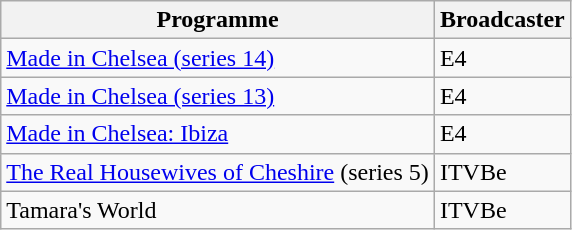<table class="wikitable">
<tr>
<th>Programme</th>
<th>Broadcaster</th>
</tr>
<tr>
<td><a href='#'>Made in Chelsea (series 14)</a></td>
<td>E4</td>
</tr>
<tr>
<td><a href='#'>Made in Chelsea (series 13)</a></td>
<td>E4</td>
</tr>
<tr>
<td><a href='#'>Made in Chelsea: Ibiza</a></td>
<td>E4</td>
</tr>
<tr>
<td><a href='#'>The Real Housewives of Cheshire</a> (series 5)</td>
<td>ITVBe</td>
</tr>
<tr>
<td>Tamara's World</td>
<td>ITVBe</td>
</tr>
</table>
